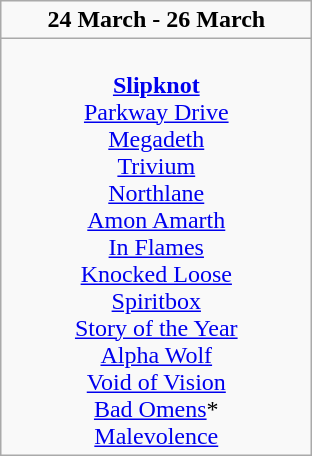<table class="wikitable">
<tr>
<td colspan="3" style="text-align:center;"><strong>24 March - 26 March</strong></td>
</tr>
<tr>
<td style="text-align:center; vertical-align:top; width:200px;"><br><strong><a href='#'>Slipknot</a></strong><br>
<a href='#'>Parkway Drive</a><br>
<a href='#'>Megadeth</a><br>
<a href='#'>Trivium</a><br>
<a href='#'>Northlane</a><br>
<a href='#'>Amon Amarth</a><br>
<a href='#'>In Flames</a><br>
<a href='#'>Knocked Loose</a><br>
<a href='#'>Spiritbox</a><br>
<a href='#'>Story of the Year</a><br>
<a href='#'>Alpha Wolf</a><br>
<a href='#'>Void of Vision</a><br>
<a href='#'>Bad Omens</a>*<br>
<a href='#'>Malevolence</a><br></td>
</tr>
</table>
